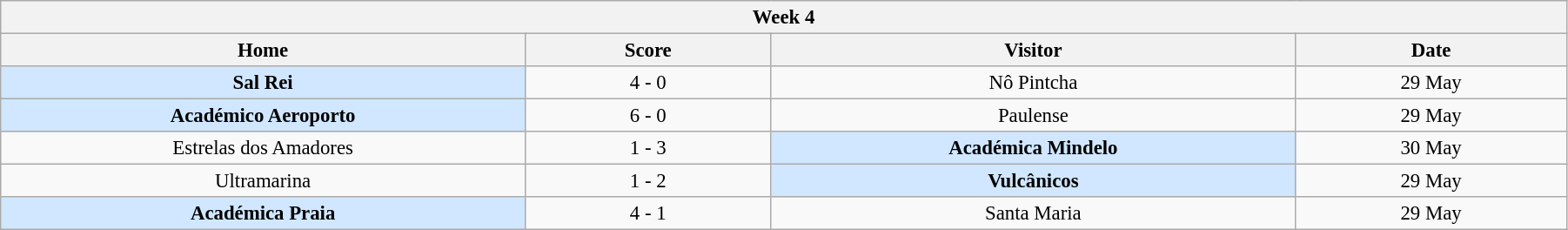<table class="wikitable" style="font-size:95%; text-align: center; width: 95%;">
<tr>
<th colspan="12" style="with: 100%;" align=center>Week 4</th>
</tr>
<tr>
<th width="200">Home</th>
<th width="90">Score</th>
<th width="200">Visitor</th>
<th width="100">Date</th>
</tr>
<tr align=center>
<td bgcolor=#D0E7FF><strong>Sal Rei</strong></td>
<td>4 - 0</td>
<td>Nô Pintcha</td>
<td>29 May</td>
</tr>
<tr align=center>
<td bgcolor=#D0E7FF><strong>Académico Aeroporto</strong></td>
<td>6 - 0</td>
<td>Paulense</td>
<td>29 May</td>
</tr>
<tr align=center>
<td>Estrelas dos Amadores</td>
<td>1 - 3</td>
<td bgcolor=#D0E7FF><strong>Académica Mindelo</strong></td>
<td>30 May</td>
</tr>
<tr align=center>
<td>Ultramarina</td>
<td>1 - 2</td>
<td bgcolor=#D0E7FF><strong>Vulcânicos</strong></td>
<td>29 May</td>
</tr>
<tr align=center>
<td bgcolor=#D0E7FF><strong>Académica Praia</strong></td>
<td>4 - 1</td>
<td>Santa Maria</td>
<td>29 May</td>
</tr>
</table>
